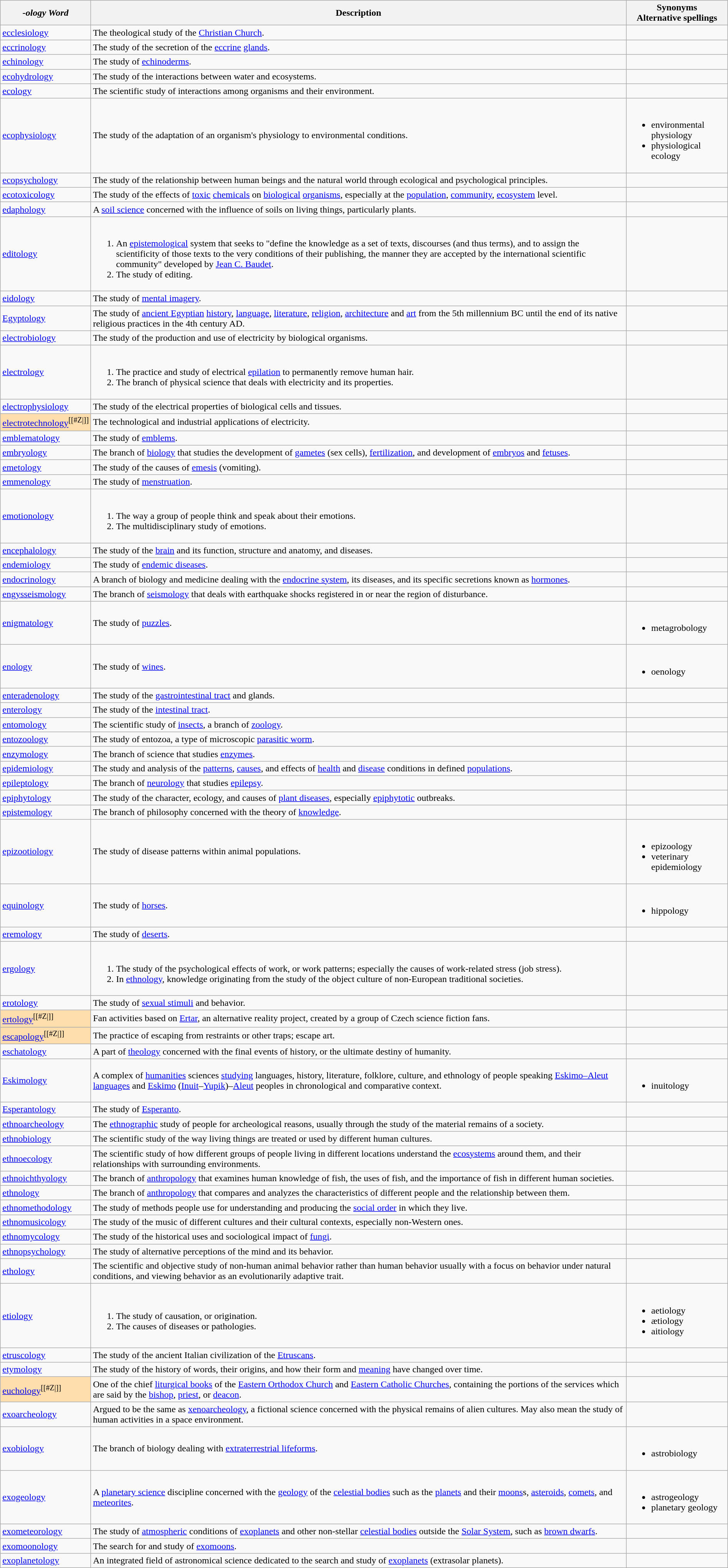<table class="wikitable" style="width:100%;">
<tr>
<th><em>-ology Word</em></th>
<th>Description</th>
<th>Synonyms<br>Alternative spellings</th>
</tr>
<tr>
<td><a href='#'>ecclesiology</a></td>
<td>The theological study of the <a href='#'>Christian Church</a>.</td>
<td></td>
</tr>
<tr>
<td><a href='#'>eccrinology</a></td>
<td>The study of the secretion of the <a href='#'>eccrine</a> <a href='#'>glands</a>.</td>
<td></td>
</tr>
<tr>
<td><a href='#'>echinology</a></td>
<td>The study of <a href='#'>echinoderms</a>.</td>
<td></td>
</tr>
<tr>
<td><a href='#'>ecohydrology</a></td>
<td>The study of the interactions between water and ecosystems.</td>
<td></td>
</tr>
<tr>
<td><a href='#'>ecology</a></td>
<td>The scientific study of interactions among organisms and their environment.</td>
<td></td>
</tr>
<tr>
<td><a href='#'>ecophysiology</a></td>
<td>The study of the adaptation of an organism's physiology to environmental conditions.</td>
<td><br><ul><li>environmental physiology</li><li>physiological ecology</li></ul></td>
</tr>
<tr>
<td><a href='#'>ecopsychology</a></td>
<td>The study of the relationship between human beings and the natural world through ecological and psychological principles.</td>
<td></td>
</tr>
<tr>
<td><a href='#'>ecotoxicology</a></td>
<td>The study of the effects of <a href='#'>toxic</a> <a href='#'>chemicals</a> on <a href='#'>biological</a> <a href='#'>organisms</a>, especially at the <a href='#'>population</a>, <a href='#'>community</a>, <a href='#'>ecosystem</a> level.</td>
<td></td>
</tr>
<tr>
<td><a href='#'>edaphology</a></td>
<td>A <a href='#'>soil science</a> concerned with the influence of soils on living things, particularly plants.</td>
<td></td>
</tr>
<tr>
<td><a href='#'>editology</a></td>
<td><br><ol><li>An <a href='#'>epistemological</a> system that seeks to "define the knowledge as a set of texts, discourses (and thus terms), and to assign the scientificity of those texts to the very conditions of their publishing, the manner they are accepted by the international scientific community" developed by <a href='#'>Jean C. Baudet</a>.</li><li>The study of editing.</li></ol></td>
<td></td>
</tr>
<tr>
<td><a href='#'>eidology</a></td>
<td>The study of <a href='#'>mental imagery</a>.</td>
<td></td>
</tr>
<tr>
<td><a href='#'>Egyptology</a></td>
<td>The study of <a href='#'>ancient Egyptian</a> <a href='#'>history</a>, <a href='#'>language</a>, <a href='#'>literature</a>, <a href='#'>religion</a>, <a href='#'>architecture</a> and <a href='#'>art</a> from the 5th millennium BC until the end of its native religious practices in the 4th century AD.</td>
<td></td>
</tr>
<tr>
<td><a href='#'>electrobiology</a></td>
<td>The study of the production and use of electricity by biological organisms.</td>
<td></td>
</tr>
<tr>
<td><a href='#'>electrology</a></td>
<td><br><ol><li>The practice and study of electrical <a href='#'>epilation</a> to permanently remove human hair.</li><li>The branch of physical science that deals with electricity and its properties.</li></ol></td>
<td></td>
</tr>
<tr>
<td><a href='#'>electrophysiology</a></td>
<td>The study of the electrical properties of biological cells and tissues.</td>
<td></td>
</tr>
<tr>
<td style="background: #ffdead"><a href='#'>electrotechnology</a><sup>[[#Z|]]</sup></td>
<td>The technological and industrial applications of electricity.</td>
<td></td>
</tr>
<tr>
<td><a href='#'>emblematology</a></td>
<td>The study of <a href='#'>emblems</a>.</td>
<td></td>
</tr>
<tr>
<td><a href='#'>embryology</a></td>
<td>The branch of <a href='#'>biology</a> that studies the development of <a href='#'>gametes</a> (sex cells), <a href='#'>fertilization</a>, and development of <a href='#'>embryos</a> and <a href='#'>fetuses</a>.</td>
<td></td>
</tr>
<tr>
<td><a href='#'>emetology</a></td>
<td>The study of the causes of <a href='#'>emesis</a> (vomiting).</td>
<td></td>
</tr>
<tr>
<td><a href='#'>emmenology</a></td>
<td>The study of <a href='#'>menstruation</a>.</td>
<td></td>
</tr>
<tr>
<td><a href='#'>emotionology</a></td>
<td><br><ol><li>The way a group of people think and speak about their emotions.</li><li>The multidisciplinary study of emotions.</li></ol></td>
<td></td>
</tr>
<tr>
<td><a href='#'>encephalology</a></td>
<td>The study of the <a href='#'>brain</a> and its function, structure and anatomy, and diseases.</td>
<td></td>
</tr>
<tr>
<td><a href='#'>endemiology</a></td>
<td>The study of <a href='#'>endemic diseases</a>.</td>
<td></td>
</tr>
<tr>
<td><a href='#'>endocrinology</a></td>
<td>A branch of biology and medicine dealing with the <a href='#'>endocrine system</a>, its diseases, and its specific secretions known as <a href='#'>hormones</a>.</td>
<td></td>
</tr>
<tr>
<td><a href='#'>engysseismology</a></td>
<td>The branch of <a href='#'>seismology</a> that deals with earthquake shocks registered in or near the region of disturbance.</td>
<td></td>
</tr>
<tr>
<td><a href='#'>enigmatology</a></td>
<td>The study of <a href='#'>puzzles</a>.</td>
<td><br><ul><li>metagrobology</li></ul></td>
</tr>
<tr>
<td><a href='#'>enology</a></td>
<td>The study of <a href='#'>wines</a>.</td>
<td><br><ul><li>oenology</li></ul></td>
</tr>
<tr>
<td><a href='#'>enteradenology</a></td>
<td>The study of the <a href='#'>gastrointestinal tract</a> and glands.</td>
<td></td>
</tr>
<tr>
<td><a href='#'>enterology</a></td>
<td>The study of the <a href='#'>intestinal tract</a>.</td>
<td></td>
</tr>
<tr>
<td><a href='#'>entomology</a></td>
<td>The scientific study of <a href='#'>insects</a>, a branch of <a href='#'>zoology</a>.</td>
<td></td>
</tr>
<tr>
<td><a href='#'>entozoology</a></td>
<td>The study of entozoa, a type of microscopic <a href='#'>parasitic worm</a>.</td>
<td></td>
</tr>
<tr>
<td><a href='#'>enzymology</a></td>
<td>The branch of science that studies <a href='#'>enzymes</a>.</td>
<td></td>
</tr>
<tr>
<td><a href='#'>epidemiology</a></td>
<td>The study and analysis of the <a href='#'>patterns</a>, <a href='#'>causes</a>, and effects of <a href='#'>health</a> and <a href='#'>disease</a> conditions in defined <a href='#'>populations</a>.</td>
<td></td>
</tr>
<tr>
<td><a href='#'>epileptology</a></td>
<td>The branch of <a href='#'>neurology</a> that studies <a href='#'>epilepsy</a>.</td>
<td></td>
</tr>
<tr>
<td><a href='#'>epiphytology</a></td>
<td>The study of the character, ecology, and causes of <a href='#'>plant diseases</a>, especially <a href='#'>epiphytotic</a> outbreaks.</td>
<td></td>
</tr>
<tr>
<td><a href='#'>epistemology</a></td>
<td>The branch of philosophy concerned with the theory of <a href='#'>knowledge</a>.</td>
<td></td>
</tr>
<tr>
<td><a href='#'>epizootiology</a></td>
<td>The study of disease patterns within animal populations.</td>
<td><br><ul><li>epizoology</li><li>veterinary epidemiology</li></ul></td>
</tr>
<tr>
<td><a href='#'>equinology</a></td>
<td>The study of <a href='#'>horses</a>.</td>
<td><br><ul><li>hippology</li></ul></td>
</tr>
<tr>
<td><a href='#'>eremology</a></td>
<td>The study of <a href='#'>deserts</a>.</td>
<td></td>
</tr>
<tr>
<td><a href='#'>ergology</a></td>
<td><br><ol><li>The study of the psychological effects of work, or work patterns; especially the causes of work-related stress (job stress).</li><li>In <a href='#'>ethnology</a>, knowledge originating from the study of the object culture of non-European traditional societies.</li></ol></td>
<td></td>
</tr>
<tr>
<td><a href='#'>erotology</a></td>
<td>The study of <a href='#'>sexual stimuli</a> and behavior.</td>
<td></td>
</tr>
<tr>
<td style="background: #ffdead"><a href='#'>ertology</a><sup>[[#Z|]]</sup></td>
<td>Fan activities based on <a href='#'>Ertar</a>, an alternative reality project, created by a group of Czech science fiction fans.</td>
<td></td>
</tr>
<tr>
<td style="background: #ffdead"><a href='#'>escapology</a><sup>[[#Z|]]</sup></td>
<td>The practice of escaping from restraints or other traps; escape art.</td>
<td></td>
</tr>
<tr>
<td><a href='#'>eschatology</a></td>
<td>A part of <a href='#'>theology</a> concerned with the final events of history, or the ultimate destiny of humanity.</td>
<td></td>
</tr>
<tr>
<td><a href='#'>Eskimology</a></td>
<td>A complex of <a href='#'>humanities</a> sciences <a href='#'>studying</a> languages, history, literature, folklore, culture, and ethnology of people speaking <a href='#'>Eskimo–Aleut languages</a> and <a href='#'>Eskimo</a> (<a href='#'>Inuit</a>–<a href='#'>Yupik</a>)–<a href='#'>Aleut</a> peoples in chronological and comparative context.</td>
<td><br><ul><li>inuitology</li></ul></td>
</tr>
<tr>
<td><a href='#'>Esperantology</a></td>
<td>The study of <a href='#'>Esperanto</a>.</td>
<td></td>
</tr>
<tr>
<td><a href='#'>ethnoarcheology</a></td>
<td>The <a href='#'>ethnographic</a> study of people for archeological reasons, usually through the study of the material remains of a society.</td>
<td></td>
</tr>
<tr>
<td><a href='#'>ethnobiology</a></td>
<td>The scientific study of the way living things are treated or used by different human cultures.</td>
<td></td>
</tr>
<tr>
<td><a href='#'>ethnoecology</a></td>
<td>The scientific study of how different groups of people living in different locations understand the <a href='#'>ecosystems</a> around them, and their relationships with surrounding environments.</td>
<td></td>
</tr>
<tr>
<td><a href='#'>ethnoichthyology</a></td>
<td>The branch of <a href='#'>anthropology</a> that examines human knowledge of fish, the uses of fish, and the importance of fish in different human societies.</td>
<td></td>
</tr>
<tr>
<td><a href='#'>ethnology</a></td>
<td>The branch of <a href='#'>anthropology</a> that compares and analyzes the characteristics of different people and the relationship between them.</td>
<td></td>
</tr>
<tr>
<td><a href='#'>ethnomethodology</a></td>
<td>The study of methods people use for understanding and producing the <a href='#'>social order</a> in which they live.</td>
<td></td>
</tr>
<tr>
<td><a href='#'>ethnomusicology</a></td>
<td>The study of the music of different cultures and their cultural contexts, especially non-Western ones.</td>
<td></td>
</tr>
<tr>
<td><a href='#'>ethnomycology</a></td>
<td>The study of the historical uses and sociological impact of <a href='#'>fungi</a>.</td>
<td></td>
</tr>
<tr>
<td><a href='#'>ethnopsychology</a></td>
<td>The study of alternative perceptions of the mind and its behavior.</td>
<td></td>
</tr>
<tr>
<td><a href='#'>ethology</a></td>
<td>The scientific and objective study of non-human animal behavior rather than human behavior usually with a focus on behavior under natural conditions, and viewing behavior as an evolutionarily adaptive trait.</td>
<td></td>
</tr>
<tr>
<td><a href='#'>etiology</a></td>
<td><br><ol><li>The study of causation, or origination.</li><li>The causes of diseases or pathologies.</li></ol></td>
<td><br><ul><li>aetiology</li><li>ætiology</li><li>aitiology</li></ul></td>
</tr>
<tr>
<td><a href='#'>etruscology</a></td>
<td>The study of the ancient Italian civilization of the <a href='#'>Etruscans</a>.</td>
<td></td>
</tr>
<tr>
<td><a href='#'>etymology</a></td>
<td>The study of the history of words, their origins, and how their form and <a href='#'>meaning</a> have changed over time.</td>
<td></td>
</tr>
<tr>
<td style="background: #ffdead"><a href='#'>euchology</a><sup>[[#Z|]]</sup></td>
<td>One of the chief <a href='#'>liturgical books</a> of the <a href='#'>Eastern Orthodox Church</a> and <a href='#'>Eastern Catholic Churches</a>, containing the portions of the services which are said by the <a href='#'>bishop</a>, <a href='#'>priest</a>, or <a href='#'>deacon</a>.</td>
<td></td>
</tr>
<tr>
<td><a href='#'>exoarcheology</a></td>
<td>Argued to be the same as <a href='#'>xenoarcheology</a>, a fictional science concerned with the physical remains of alien cultures. May also mean the study of human activities in a space environment.</td>
<td></td>
</tr>
<tr>
<td><a href='#'>exobiology</a></td>
<td>The branch of biology dealing with <a href='#'>extraterrestrial lifeforms</a>.</td>
<td><br><ul><li>astrobiology</li></ul></td>
</tr>
<tr>
<td><a href='#'>exogeology</a></td>
<td>A <a href='#'>planetary science</a> discipline concerned with the <a href='#'>geology</a> of the <a href='#'>celestial bodies</a> such as the <a href='#'>planets</a> and their <a href='#'>moons</a>s, <a href='#'>asteroids</a>, <a href='#'>comets</a>, and <a href='#'>meteorites</a>.</td>
<td><br><ul><li>astrogeology</li><li>planetary geology</li></ul></td>
</tr>
<tr>
<td><a href='#'>exometeorology</a></td>
<td>The study of <a href='#'>atmospheric</a> conditions of <a href='#'>exoplanets</a> and other non-stellar <a href='#'>celestial bodies</a> outside the <a href='#'>Solar System</a>, such as <a href='#'>brown dwarfs</a>.</td>
<td></td>
</tr>
<tr>
<td><a href='#'>exomoonology</a></td>
<td>The search for and study of <a href='#'>exomoons</a>.</td>
<td></td>
</tr>
<tr>
<td><a href='#'>exoplanetology</a></td>
<td>An integrated field of astronomical science dedicated to the search and study of <a href='#'>exoplanets</a> (extrasolar planets).</td>
<td></td>
</tr>
</table>
